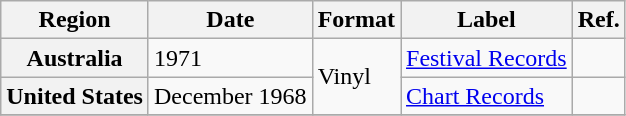<table class="wikitable plainrowheaders">
<tr>
<th scope="col">Region</th>
<th scope="col">Date</th>
<th scope="col">Format</th>
<th scope="col">Label</th>
<th scope="col">Ref.</th>
</tr>
<tr>
<th scope="row">Australia</th>
<td>1971</td>
<td rowspan="2">Vinyl</td>
<td><a href='#'>Festival Records</a></td>
<td></td>
</tr>
<tr>
<th scope="row">United States</th>
<td>December 1968</td>
<td><a href='#'>Chart Records</a></td>
<td></td>
</tr>
<tr>
</tr>
</table>
